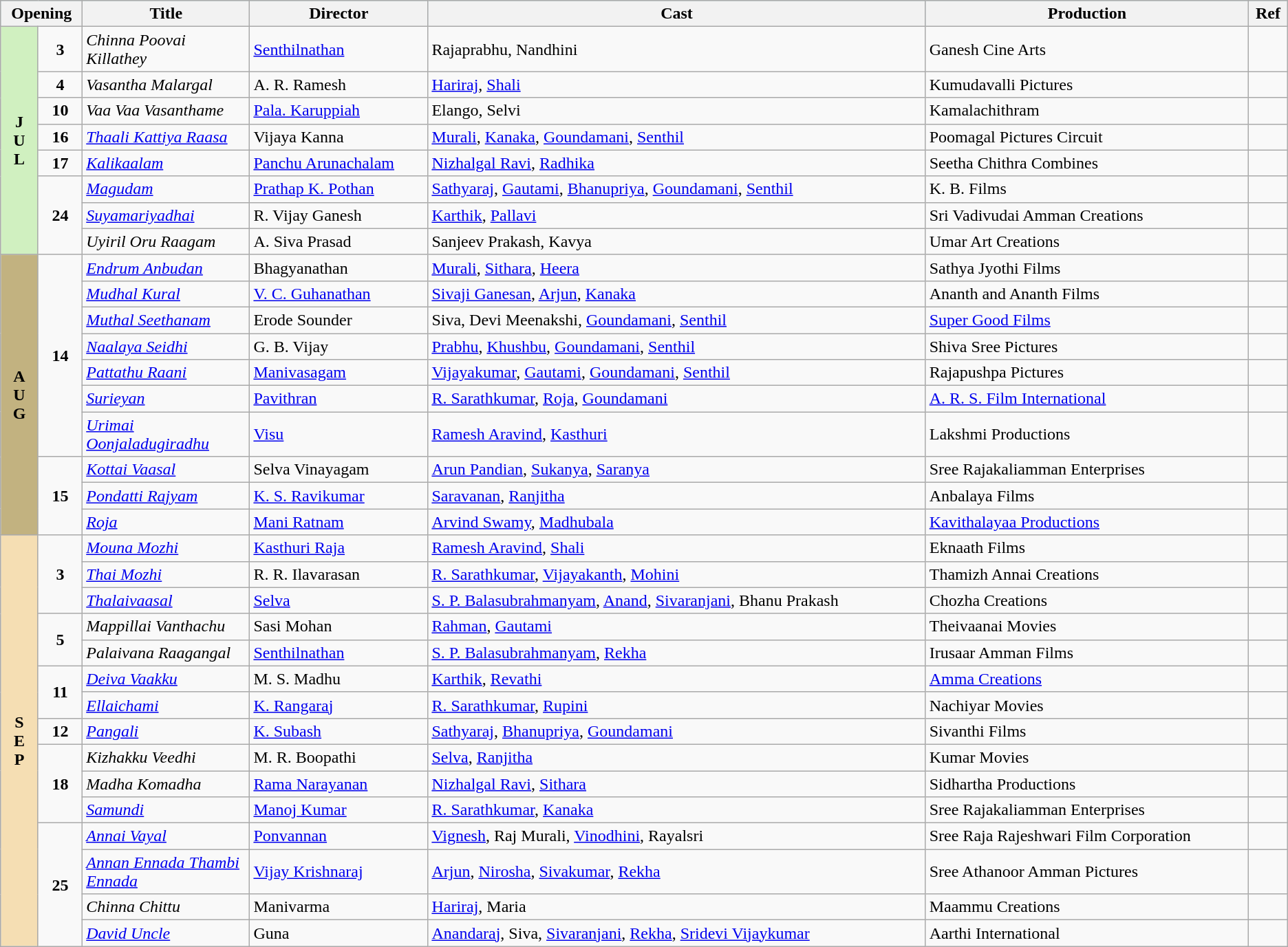<table class="wikitable">
<tr style="background:#b0e0e6; text-align:center;">
<th colspan="2">Opening</th>
<th style="width:13%;">Title</th>
<th>Director</th>
<th>Cast</th>
<th>Production</th>
<th>Ref</th>
</tr>
<tr July!>
<td rowspan="8"   style="text-align:center; background:	#d0f0c0; textcolor:#000;"><strong>J<br>U<br>L</strong></td>
<td style="text-align:center;"><strong>3</strong></td>
<td><em>Chinna Poovai Killathey</em></td>
<td><a href='#'>Senthilnathan</a></td>
<td>Rajaprabhu, Nandhini</td>
<td>Ganesh Cine Arts</td>
<td></td>
</tr>
<tr>
<td style="text-align:center;"><strong>4</strong></td>
<td><em>Vasantha Malargal</em></td>
<td>A. R. Ramesh</td>
<td><a href='#'>Hariraj</a>, <a href='#'>Shali</a></td>
<td>Kumudavalli Pictures</td>
<td></td>
</tr>
<tr>
<td style="text-align:center;"><strong>10</strong></td>
<td><em>Vaa Vaa Vasanthame</em></td>
<td><a href='#'>Pala. Karuppiah</a></td>
<td>Elango, Selvi</td>
<td>Kamalachithram</td>
<td></td>
</tr>
<tr>
<td style="text-align:center;"><strong>16</strong></td>
<td><em><a href='#'>Thaali Kattiya Raasa</a></em></td>
<td>Vijaya Kanna</td>
<td><a href='#'>Murali</a>, <a href='#'>Kanaka</a>, <a href='#'>Goundamani</a>, <a href='#'>Senthil</a></td>
<td>Poomagal Pictures Circuit</td>
<td></td>
</tr>
<tr>
<td style="text-align:center;"><strong>17</strong></td>
<td><em><a href='#'>Kalikaalam</a></em></td>
<td><a href='#'>Panchu Arunachalam</a></td>
<td><a href='#'>Nizhalgal Ravi</a>, <a href='#'>Radhika</a></td>
<td>Seetha Chithra Combines</td>
<td></td>
</tr>
<tr>
<td rowspan="3" style="text-align:center;"><strong>24</strong></td>
<td><em><a href='#'>Magudam</a></em></td>
<td><a href='#'>Prathap K. Pothan</a></td>
<td><a href='#'>Sathyaraj</a>, <a href='#'>Gautami</a>, <a href='#'>Bhanupriya</a>, <a href='#'>Goundamani</a>, <a href='#'>Senthil</a></td>
<td>K. B. Films</td>
<td></td>
</tr>
<tr>
<td><em><a href='#'>Suyamariyadhai</a></em></td>
<td>R. Vijay Ganesh</td>
<td><a href='#'>Karthik</a>, <a href='#'>Pallavi</a></td>
<td>Sri Vadivudai Amman Creations</td>
<td></td>
</tr>
<tr>
<td><em>Uyiril Oru Raagam</em></td>
<td>A. Siva Prasad</td>
<td>Sanjeev Prakash, Kavya</td>
<td>Umar Art Creations</td>
<td></td>
</tr>
<tr August!>
<td rowspan="10"   style="text-align:center; background:#c2b280;"><strong>A<br>U<br>G</strong></td>
<td rowspan="7" style="text-align:center;"><strong>14</strong></td>
<td><em><a href='#'>Endrum Anbudan</a></em></td>
<td>Bhagyanathan</td>
<td><a href='#'>Murali</a>, <a href='#'>Sithara</a>, <a href='#'>Heera</a></td>
<td>Sathya Jyothi Films</td>
<td></td>
</tr>
<tr>
<td><em><a href='#'>Mudhal Kural</a></em></td>
<td><a href='#'>V. C. Guhanathan</a></td>
<td><a href='#'>Sivaji Ganesan</a>, <a href='#'>Arjun</a>, <a href='#'>Kanaka</a></td>
<td>Ananth and Ananth Films</td>
<td></td>
</tr>
<tr>
<td><em><a href='#'>Muthal Seethanam</a></em></td>
<td>Erode Sounder</td>
<td>Siva, Devi Meenakshi, <a href='#'>Goundamani</a>, <a href='#'>Senthil</a></td>
<td><a href='#'>Super Good Films</a></td>
<td></td>
</tr>
<tr>
<td><em><a href='#'>Naalaya Seidhi</a></em></td>
<td>G. B. Vijay</td>
<td><a href='#'>Prabhu</a>, <a href='#'>Khushbu</a>, <a href='#'>Goundamani</a>, <a href='#'>Senthil</a></td>
<td>Shiva Sree Pictures</td>
<td></td>
</tr>
<tr>
<td><em><a href='#'>Pattathu Raani</a></em></td>
<td><a href='#'>Manivasagam</a></td>
<td><a href='#'>Vijayakumar</a>, <a href='#'>Gautami</a>, <a href='#'>Goundamani</a>,  <a href='#'>Senthil</a></td>
<td>Rajapushpa Pictures</td>
<td></td>
</tr>
<tr>
<td><em><a href='#'>Surieyan</a></em></td>
<td><a href='#'>Pavithran</a></td>
<td><a href='#'>R. Sarathkumar</a>, <a href='#'>Roja</a>, <a href='#'>Goundamani</a></td>
<td><a href='#'>A. R. S. Film International</a></td>
<td></td>
</tr>
<tr>
<td><em><a href='#'>Urimai Oonjaladugiradhu</a></em></td>
<td><a href='#'>Visu</a></td>
<td><a href='#'>Ramesh Aravind</a>, <a href='#'>Kasthuri</a></td>
<td>Lakshmi Productions</td>
<td></td>
</tr>
<tr>
<td rowspan="3" style="text-align:center;"><strong>15</strong></td>
<td><em><a href='#'>Kottai Vaasal</a></em></td>
<td>Selva Vinayagam</td>
<td><a href='#'>Arun Pandian</a>, <a href='#'>Sukanya</a>, <a href='#'>Saranya</a></td>
<td>Sree Rajakaliamman Enterprises</td>
<td></td>
</tr>
<tr>
<td><em><a href='#'>Pondatti Rajyam</a></em></td>
<td><a href='#'>K. S. Ravikumar</a></td>
<td><a href='#'>Saravanan</a>, <a href='#'>Ranjitha</a></td>
<td>Anbalaya Films</td>
<td></td>
</tr>
<tr>
<td><em><a href='#'>Roja</a></em></td>
<td><a href='#'>Mani Ratnam</a></td>
<td><a href='#'>Arvind Swamy</a>, <a href='#'>Madhubala</a></td>
<td><a href='#'>Kavithalayaa Productions</a></td>
<td></td>
</tr>
<tr September!>
<td rowspan="15"   style="text-align:center; background:wheat; textcolor:#000;"><strong>S<br>E<br>P</strong></td>
<td rowspan="3" style="text-align:center;"><strong>3</strong></td>
<td><em><a href='#'>Mouna Mozhi</a></em></td>
<td><a href='#'>Kasthuri Raja</a></td>
<td><a href='#'>Ramesh Aravind</a>, <a href='#'>Shali</a></td>
<td>Eknaath Films</td>
<td></td>
</tr>
<tr>
<td><em><a href='#'>Thai Mozhi</a></em></td>
<td>R. R. Ilavarasan</td>
<td><a href='#'>R. Sarathkumar</a>, <a href='#'>Vijayakanth</a>, <a href='#'>Mohini</a></td>
<td>Thamizh Annai Creations</td>
<td></td>
</tr>
<tr>
<td><em><a href='#'>Thalaivaasal</a></em></td>
<td><a href='#'>Selva</a></td>
<td><a href='#'>S. P. Balasubrahmanyam</a>, <a href='#'>Anand</a>, <a href='#'>Sivaranjani</a>, Bhanu Prakash</td>
<td>Chozha Creations</td>
<td></td>
</tr>
<tr>
<td rowspan="2" style="text-align:center;"><strong>5</strong></td>
<td><em>Mappillai Vanthachu</em></td>
<td>Sasi Mohan</td>
<td><a href='#'>Rahman</a>, <a href='#'>Gautami</a></td>
<td>Theivaanai Movies</td>
<td></td>
</tr>
<tr>
<td><em>Palaivana Raagangal</em></td>
<td><a href='#'>Senthilnathan</a></td>
<td><a href='#'>S. P. Balasubrahmanyam</a>, <a href='#'>Rekha</a></td>
<td>Irusaar Amman Films</td>
<td></td>
</tr>
<tr>
<td rowspan="2" style="text-align:center;"><strong>11</strong></td>
<td><em><a href='#'>Deiva Vaakku</a></em></td>
<td>M. S. Madhu</td>
<td><a href='#'>Karthik</a>, <a href='#'>Revathi</a></td>
<td><a href='#'>Amma Creations</a></td>
<td></td>
</tr>
<tr>
<td><em><a href='#'>Ellaichami</a></em></td>
<td><a href='#'>K. Rangaraj</a></td>
<td><a href='#'>R. Sarathkumar</a>, <a href='#'>Rupini</a></td>
<td>Nachiyar Movies</td>
<td></td>
</tr>
<tr>
<td style="text-align:center;"><strong>12</strong></td>
<td><em><a href='#'>Pangali</a></em></td>
<td><a href='#'>K. Subash</a></td>
<td><a href='#'>Sathyaraj</a>, <a href='#'>Bhanupriya</a>, <a href='#'>Goundamani</a></td>
<td>Sivanthi Films</td>
<td></td>
</tr>
<tr>
<td rowspan="3" style="text-align:center;"><strong>18</strong></td>
<td><em>Kizhakku Veedhi</em></td>
<td>M. R. Boopathi</td>
<td><a href='#'>Selva</a>, <a href='#'>Ranjitha</a></td>
<td>Kumar Movies</td>
<td></td>
</tr>
<tr>
<td><em>Madha Komadha</em></td>
<td><a href='#'>Rama Narayanan</a></td>
<td><a href='#'>Nizhalgal Ravi</a>, <a href='#'>Sithara</a></td>
<td>Sidhartha Productions</td>
<td></td>
</tr>
<tr>
<td><em><a href='#'>Samundi</a></em></td>
<td><a href='#'>Manoj Kumar</a></td>
<td><a href='#'>R. Sarathkumar</a>, <a href='#'>Kanaka</a></td>
<td>Sree Rajakaliamman Enterprises</td>
<td></td>
</tr>
<tr>
<td rowspan="4" style="text-align:center;"><strong>25</strong></td>
<td><em><a href='#'>Annai Vayal</a></em></td>
<td><a href='#'>Ponvannan</a></td>
<td><a href='#'>Vignesh</a>, Raj Murali, <a href='#'>Vinodhini</a>, Rayalsri</td>
<td>Sree Raja Rajeshwari Film Corporation</td>
<td></td>
</tr>
<tr>
<td><em><a href='#'>Annan Ennada Thambi Ennada</a></em></td>
<td><a href='#'>Vijay Krishnaraj</a></td>
<td><a href='#'>Arjun</a>, <a href='#'>Nirosha</a>, <a href='#'>Sivakumar</a>, <a href='#'>Rekha</a></td>
<td>Sree Athanoor Amman Pictures</td>
<td></td>
</tr>
<tr>
<td><em>Chinna Chittu</em></td>
<td>Manivarma</td>
<td><a href='#'>Hariraj</a>, Maria</td>
<td>Maammu Creations</td>
<td></td>
</tr>
<tr>
<td><em><a href='#'>David Uncle</a></em></td>
<td>Guna</td>
<td><a href='#'>Anandaraj</a>, Siva, <a href='#'>Sivaranjani</a>, <a href='#'>Rekha</a>, <a href='#'>Sridevi Vijaykumar</a></td>
<td>Aarthi International</td>
<td></td>
</tr>
</table>
